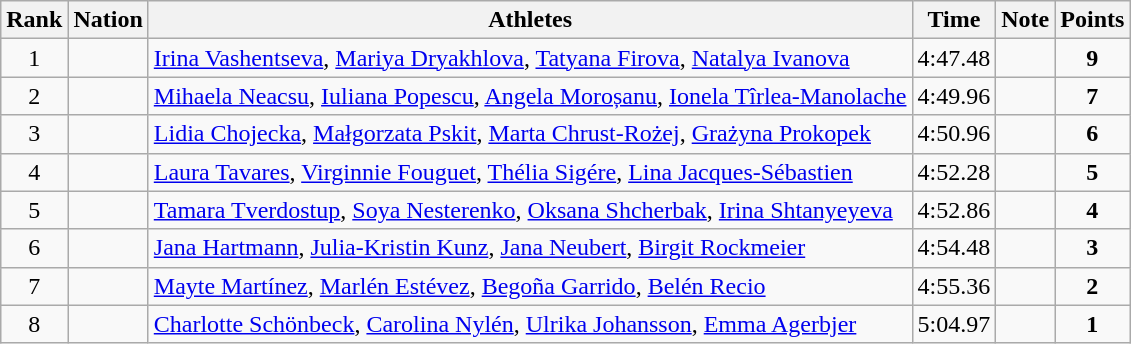<table class="wikitable sortable" style="text-align:center">
<tr>
<th>Rank</th>
<th>Nation</th>
<th>Athletes</th>
<th>Time</th>
<th>Note</th>
<th>Points</th>
</tr>
<tr>
<td>1</td>
<td align=left></td>
<td align=left><a href='#'>Irina Vashentseva</a>, <a href='#'>Mariya Dryakhlova</a>, <a href='#'>Tatyana Firova</a>, <a href='#'>Natalya Ivanova</a></td>
<td>4:47.48</td>
<td></td>
<td><strong>9</strong></td>
</tr>
<tr>
<td>2</td>
<td align=left></td>
<td align=left><a href='#'>Mihaela Neacsu</a>, <a href='#'>Iuliana Popescu</a>, <a href='#'>Angela Moroșanu</a>, <a href='#'>Ionela Tîrlea-Manolache</a></td>
<td>4:49.96</td>
<td></td>
<td><strong>7</strong></td>
</tr>
<tr>
<td>3</td>
<td align=left></td>
<td align=left><a href='#'>Lidia Chojecka</a>, <a href='#'>Małgorzata Pskit</a>, <a href='#'>Marta Chrust-Rożej</a>, <a href='#'>Grażyna Prokopek</a></td>
<td>4:50.96</td>
<td></td>
<td><strong>6</strong></td>
</tr>
<tr>
<td>4</td>
<td align=left></td>
<td align=left><a href='#'>Laura Tavares</a>, <a href='#'>Virginnie Fouguet</a>, <a href='#'>Thélia Sigére</a>, <a href='#'>Lina Jacques-Sébastien</a></td>
<td>4:52.28</td>
<td></td>
<td><strong>5</strong></td>
</tr>
<tr>
<td>5</td>
<td align=left></td>
<td align=left><a href='#'>Tamara Tverdostup</a>, <a href='#'>Soya Nesterenko</a>, <a href='#'>Oksana Shcherbak</a>, <a href='#'>Irina Shtanyeyeva</a></td>
<td>4:52.86</td>
<td></td>
<td><strong>4</strong></td>
</tr>
<tr>
<td>6</td>
<td align=left></td>
<td align=left><a href='#'>Jana Hartmann</a>, <a href='#'>Julia-Kristin Kunz</a>, <a href='#'>Jana Neubert</a>, <a href='#'>Birgit Rockmeier</a></td>
<td>4:54.48</td>
<td></td>
<td><strong>3</strong></td>
</tr>
<tr>
<td>7</td>
<td align=left></td>
<td align=left><a href='#'>Mayte Martínez</a>, <a href='#'>Marlén Estévez</a>, <a href='#'>Begoña Garrido</a>, <a href='#'>Belén Recio</a></td>
<td>4:55.36</td>
<td></td>
<td><strong>2</strong></td>
</tr>
<tr>
<td>8</td>
<td align=left></td>
<td align=left><a href='#'>Charlotte Schönbeck</a>, <a href='#'>Carolina Nylén</a>, <a href='#'>Ulrika Johansson</a>, <a href='#'>Emma Agerbjer</a></td>
<td>5:04.97</td>
<td></td>
<td><strong>1</strong></td>
</tr>
</table>
